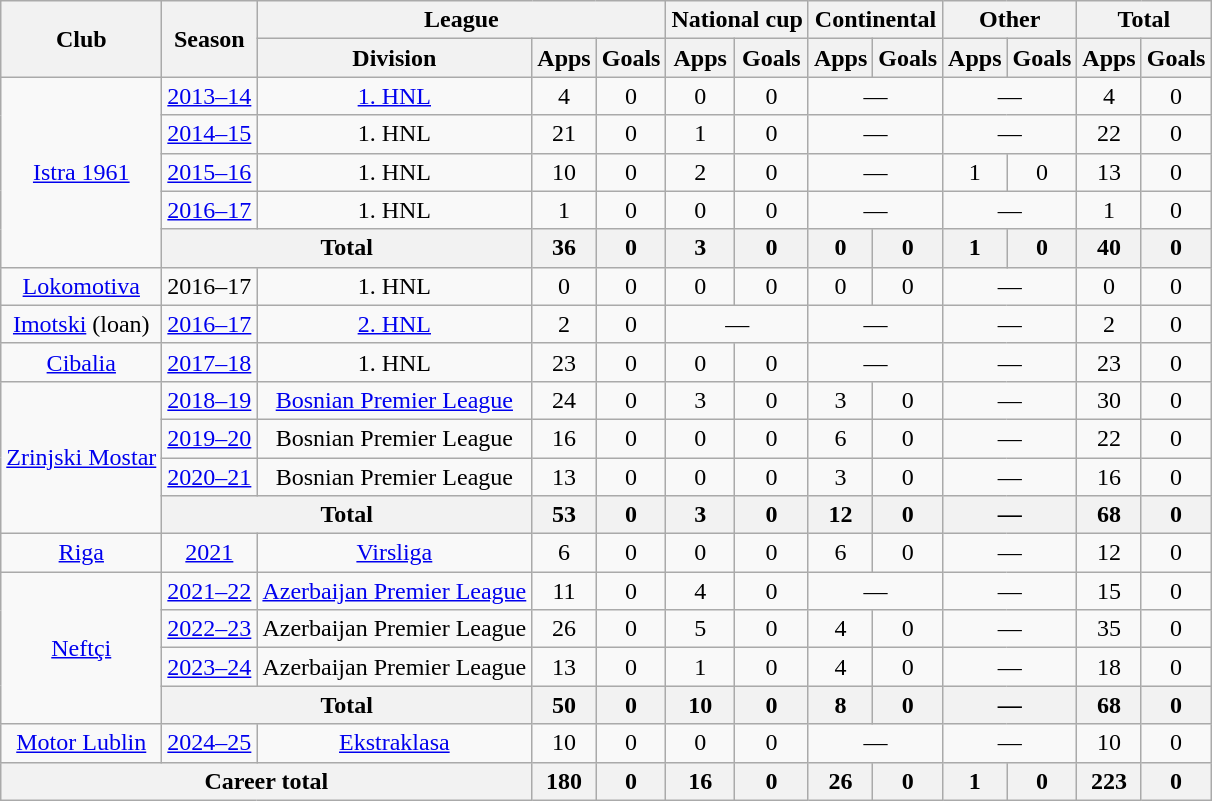<table class="wikitable" style="text-align: center">
<tr>
<th rowspan=2>Club</th>
<th rowspan=2>Season</th>
<th colspan=3>League</th>
<th colspan=2>National cup</th>
<th colspan=2>Continental</th>
<th colspan=2>Other</th>
<th colspan=2>Total</th>
</tr>
<tr>
<th>Division</th>
<th>Apps</th>
<th>Goals</th>
<th>Apps</th>
<th>Goals</th>
<th>Apps</th>
<th>Goals</th>
<th>Apps</th>
<th>Goals</th>
<th>Apps</th>
<th>Goals</th>
</tr>
<tr>
<td rowspan=5><a href='#'>Istra 1961</a></td>
<td><a href='#'>2013–14</a></td>
<td><a href='#'>1. HNL</a></td>
<td>4</td>
<td>0</td>
<td>0</td>
<td>0</td>
<td colspan=2>—</td>
<td colspan=2>—</td>
<td>4</td>
<td>0</td>
</tr>
<tr>
<td><a href='#'>2014–15</a></td>
<td>1. HNL</td>
<td>21</td>
<td>0</td>
<td>1</td>
<td>0</td>
<td colspan=2>—</td>
<td colspan=2>—</td>
<td>22</td>
<td>0</td>
</tr>
<tr>
<td><a href='#'>2015–16</a></td>
<td>1. HNL</td>
<td>10</td>
<td>0</td>
<td>2</td>
<td>0</td>
<td colspan=2>—</td>
<td>1</td>
<td>0</td>
<td>13</td>
<td>0</td>
</tr>
<tr>
<td><a href='#'>2016–17</a></td>
<td>1. HNL</td>
<td>1</td>
<td>0</td>
<td>0</td>
<td>0</td>
<td colspan=2>—</td>
<td colspan=2>—</td>
<td>1</td>
<td>0</td>
</tr>
<tr>
<th colspan=2>Total</th>
<th>36</th>
<th>0</th>
<th>3</th>
<th>0</th>
<th>0</th>
<th>0</th>
<th>1</th>
<th>0</th>
<th>40</th>
<th>0</th>
</tr>
<tr>
<td><a href='#'>Lokomotiva</a></td>
<td>2016–17</td>
<td>1. HNL</td>
<td>0</td>
<td>0</td>
<td>0</td>
<td>0</td>
<td>0</td>
<td>0</td>
<td colspan=2>—</td>
<td>0</td>
<td>0</td>
</tr>
<tr>
<td><a href='#'>Imotski</a> (loan)</td>
<td><a href='#'>2016–17</a></td>
<td><a href='#'>2. HNL</a></td>
<td>2</td>
<td>0</td>
<td colspan=2>—</td>
<td colspan=2>—</td>
<td colspan=2>—</td>
<td>2</td>
<td>0</td>
</tr>
<tr>
<td><a href='#'>Cibalia</a></td>
<td><a href='#'>2017–18</a></td>
<td>1. HNL</td>
<td>23</td>
<td>0</td>
<td>0</td>
<td>0</td>
<td colspan=2>—</td>
<td colspan=2>—</td>
<td>23</td>
<td>0</td>
</tr>
<tr>
<td rowspan="4"><a href='#'>Zrinjski Mostar</a></td>
<td><a href='#'>2018–19</a></td>
<td><a href='#'>Bosnian Premier League</a></td>
<td>24</td>
<td>0</td>
<td>3</td>
<td>0</td>
<td>3</td>
<td>0</td>
<td colspan=2>—</td>
<td>30</td>
<td>0</td>
</tr>
<tr>
<td><a href='#'>2019–20</a></td>
<td>Bosnian Premier League</td>
<td>16</td>
<td>0</td>
<td>0</td>
<td>0</td>
<td>6</td>
<td>0</td>
<td colspan=2>—</td>
<td>22</td>
<td>0</td>
</tr>
<tr>
<td><a href='#'>2020–21</a></td>
<td>Bosnian Premier League</td>
<td>13</td>
<td>0</td>
<td>0</td>
<td>0</td>
<td>3</td>
<td>0</td>
<td colspan=2>—</td>
<td>16</td>
<td>0</td>
</tr>
<tr>
<th colspan=2>Total</th>
<th>53</th>
<th>0</th>
<th>3</th>
<th>0</th>
<th>12</th>
<th>0</th>
<th colspan=2>—</th>
<th>68</th>
<th>0</th>
</tr>
<tr>
<td><a href='#'>Riga</a></td>
<td><a href='#'>2021</a></td>
<td><a href='#'>Virsliga</a></td>
<td>6</td>
<td>0</td>
<td>0</td>
<td>0</td>
<td>6</td>
<td>0</td>
<td colspan=2>—</td>
<td>12</td>
<td>0</td>
</tr>
<tr>
<td rowspan="4"><a href='#'>Neftçi</a></td>
<td><a href='#'>2021–22</a></td>
<td><a href='#'>Azerbaijan Premier League</a></td>
<td>11</td>
<td>0</td>
<td>4</td>
<td>0</td>
<td colspan=2>—</td>
<td colspan=2>—</td>
<td>15</td>
<td>0</td>
</tr>
<tr>
<td><a href='#'>2022–23</a></td>
<td>Azerbaijan Premier League</td>
<td>26</td>
<td>0</td>
<td>5</td>
<td>0</td>
<td>4</td>
<td>0</td>
<td colspan=2>—</td>
<td>35</td>
<td>0</td>
</tr>
<tr>
<td><a href='#'>2023–24</a></td>
<td>Azerbaijan Premier League</td>
<td>13</td>
<td>0</td>
<td>1</td>
<td>0</td>
<td>4</td>
<td>0</td>
<td colspan=2>—</td>
<td>18</td>
<td>0</td>
</tr>
<tr>
<th colspan=2>Total</th>
<th>50</th>
<th>0</th>
<th>10</th>
<th>0</th>
<th>8</th>
<th>0</th>
<th colspan=2>—</th>
<th>68</th>
<th>0</th>
</tr>
<tr>
<td><a href='#'>Motor Lublin</a></td>
<td><a href='#'>2024–25</a></td>
<td><a href='#'>Ekstraklasa</a></td>
<td>10</td>
<td>0</td>
<td>0</td>
<td>0</td>
<td colspan=2>—</td>
<td colspan=2>—</td>
<td>10</td>
<td>0</td>
</tr>
<tr>
<th colspan=3>Career total</th>
<th>180</th>
<th>0</th>
<th>16</th>
<th>0</th>
<th>26</th>
<th>0</th>
<th>1</th>
<th>0</th>
<th>223</th>
<th>0</th>
</tr>
</table>
